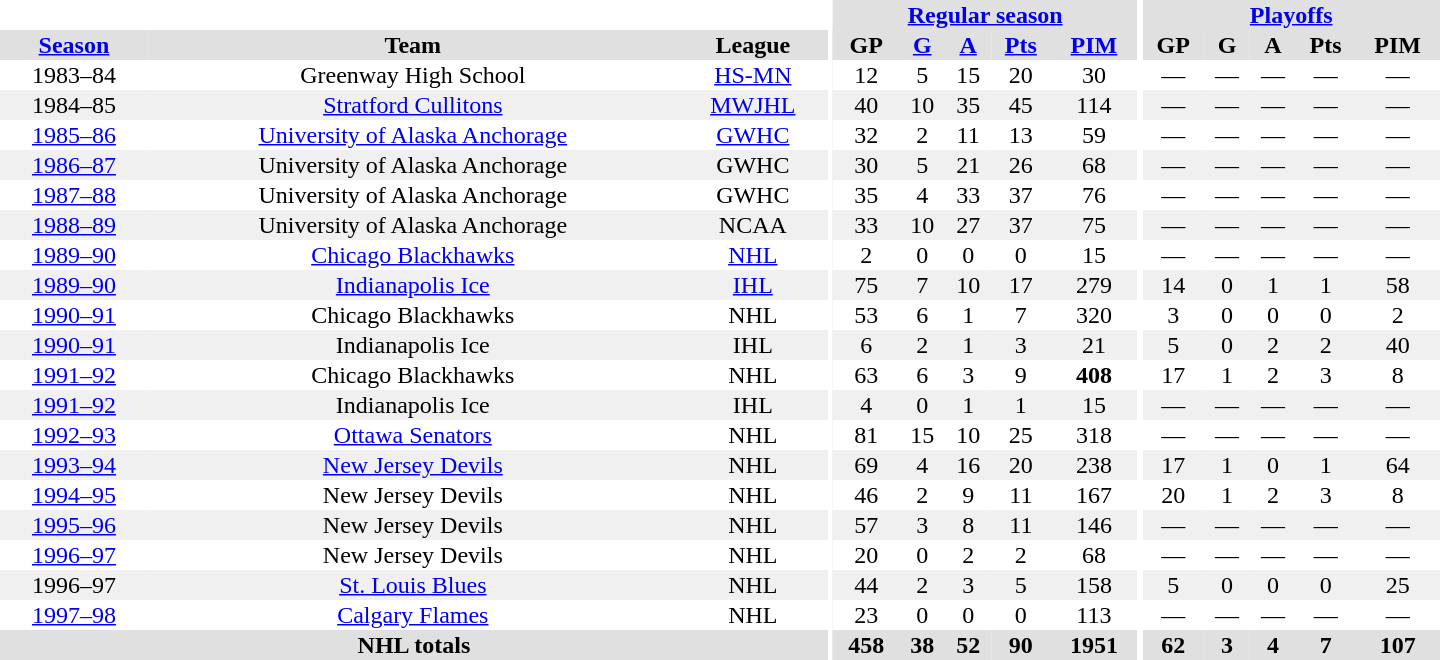<table border="0" cellpadding="1" cellspacing="0" style="text-align:center; width:60em">
<tr bgcolor="#e0e0e0">
<th colspan="3" bgcolor="#ffffff"></th>
<th rowspan="99" bgcolor="#ffffff"></th>
<th colspan="5"><a href='#'>Regular season</a></th>
<th rowspan="99" bgcolor="#ffffff"></th>
<th colspan="5"><a href='#'>Playoffs</a></th>
</tr>
<tr bgcolor="#e0e0e0">
<th><a href='#'>Season</a></th>
<th>Team</th>
<th>League</th>
<th>GP</th>
<th><a href='#'>G</a></th>
<th><a href='#'>A</a></th>
<th><a href='#'>Pts</a></th>
<th><a href='#'>PIM</a></th>
<th>GP</th>
<th>G</th>
<th>A</th>
<th>Pts</th>
<th>PIM</th>
</tr>
<tr>
<td>1983–84</td>
<td>Greenway High School</td>
<td><a href='#'>HS-MN</a></td>
<td>12</td>
<td>5</td>
<td>15</td>
<td>20</td>
<td>30</td>
<td>—</td>
<td>—</td>
<td>—</td>
<td>—</td>
<td>—</td>
</tr>
<tr bgcolor="#f0f0f0">
<td>1984–85</td>
<td><a href='#'>Stratford Cullitons</a></td>
<td><a href='#'>MWJHL</a></td>
<td>40</td>
<td>10</td>
<td>35</td>
<td>45</td>
<td>114</td>
<td>—</td>
<td>—</td>
<td>—</td>
<td>—</td>
<td>—</td>
</tr>
<tr>
<td><a href='#'>1985–86</a></td>
<td><a href='#'>University of Alaska Anchorage</a></td>
<td><a href='#'>GWHC</a></td>
<td>32</td>
<td>2</td>
<td>11</td>
<td>13</td>
<td>59</td>
<td>—</td>
<td>—</td>
<td>—</td>
<td>—</td>
<td>—</td>
</tr>
<tr bgcolor="#f0f0f0">
<td><a href='#'>1986–87</a></td>
<td>University of Alaska Anchorage</td>
<td>GWHC</td>
<td>30</td>
<td>5</td>
<td>21</td>
<td>26</td>
<td>68</td>
<td>—</td>
<td>—</td>
<td>—</td>
<td>—</td>
<td>—</td>
</tr>
<tr>
<td><a href='#'>1987–88</a></td>
<td>University of Alaska Anchorage</td>
<td>GWHC</td>
<td>35</td>
<td>4</td>
<td>33</td>
<td>37</td>
<td>76</td>
<td>—</td>
<td>—</td>
<td>—</td>
<td>—</td>
<td>—</td>
</tr>
<tr bgcolor="#f0f0f0">
<td><a href='#'>1988–89</a></td>
<td>University of Alaska Anchorage</td>
<td>NCAA</td>
<td>33</td>
<td>10</td>
<td>27</td>
<td>37</td>
<td>75</td>
<td>—</td>
<td>—</td>
<td>—</td>
<td>—</td>
<td>—</td>
</tr>
<tr>
<td><a href='#'>1989–90</a></td>
<td><a href='#'>Chicago Blackhawks</a></td>
<td><a href='#'>NHL</a></td>
<td>2</td>
<td>0</td>
<td>0</td>
<td>0</td>
<td>15</td>
<td>—</td>
<td>—</td>
<td>—</td>
<td>—</td>
<td>—</td>
</tr>
<tr bgcolor="#f0f0f0">
<td><a href='#'>1989–90</a></td>
<td><a href='#'>Indianapolis Ice</a></td>
<td><a href='#'>IHL</a></td>
<td>75</td>
<td>7</td>
<td>10</td>
<td>17</td>
<td>279</td>
<td>14</td>
<td>0</td>
<td>1</td>
<td>1</td>
<td>58</td>
</tr>
<tr>
<td><a href='#'>1990–91</a></td>
<td>Chicago Blackhawks</td>
<td>NHL</td>
<td>53</td>
<td>6</td>
<td>1</td>
<td>7</td>
<td>320</td>
<td>3</td>
<td>0</td>
<td>0</td>
<td>0</td>
<td>2</td>
</tr>
<tr bgcolor="#f0f0f0">
<td><a href='#'>1990–91</a></td>
<td>Indianapolis Ice</td>
<td>IHL</td>
<td>6</td>
<td>2</td>
<td>1</td>
<td>3</td>
<td>21</td>
<td>5</td>
<td>0</td>
<td>2</td>
<td>2</td>
<td>40</td>
</tr>
<tr>
<td><a href='#'>1991–92</a></td>
<td>Chicago Blackhawks</td>
<td>NHL</td>
<td>63</td>
<td>6</td>
<td>3</td>
<td>9</td>
<td><strong>408</strong></td>
<td>17</td>
<td>1</td>
<td>2</td>
<td>3</td>
<td>8</td>
</tr>
<tr bgcolor="#f0f0f0">
<td><a href='#'>1991–92</a></td>
<td>Indianapolis Ice</td>
<td>IHL</td>
<td>4</td>
<td>0</td>
<td>1</td>
<td>1</td>
<td>15</td>
<td>—</td>
<td>—</td>
<td>—</td>
<td>—</td>
<td>—</td>
</tr>
<tr>
<td><a href='#'>1992–93</a></td>
<td><a href='#'>Ottawa Senators</a></td>
<td>NHL</td>
<td>81</td>
<td>15</td>
<td>10</td>
<td>25</td>
<td>318</td>
<td>—</td>
<td>—</td>
<td>—</td>
<td>—</td>
<td>—</td>
</tr>
<tr bgcolor="#f0f0f0">
<td><a href='#'>1993–94</a></td>
<td><a href='#'>New Jersey Devils</a></td>
<td>NHL</td>
<td>69</td>
<td>4</td>
<td>16</td>
<td>20</td>
<td>238</td>
<td>17</td>
<td>1</td>
<td>0</td>
<td>1</td>
<td>64</td>
</tr>
<tr>
<td><a href='#'>1994–95</a></td>
<td>New Jersey Devils</td>
<td>NHL</td>
<td>46</td>
<td>2</td>
<td>9</td>
<td>11</td>
<td>167</td>
<td>20</td>
<td>1</td>
<td>2</td>
<td>3</td>
<td>8</td>
</tr>
<tr bgcolor="#f0f0f0">
<td><a href='#'>1995–96</a></td>
<td>New Jersey Devils</td>
<td>NHL</td>
<td>57</td>
<td>3</td>
<td>8</td>
<td>11</td>
<td>146</td>
<td>—</td>
<td>—</td>
<td>—</td>
<td>—</td>
<td>—</td>
</tr>
<tr>
<td><a href='#'>1996–97</a></td>
<td>New Jersey Devils</td>
<td>NHL</td>
<td>20</td>
<td>0</td>
<td>2</td>
<td>2</td>
<td>68</td>
<td>—</td>
<td>—</td>
<td>—</td>
<td>—</td>
<td>—</td>
</tr>
<tr bgcolor="#f0f0f0">
<td>1996–97</td>
<td><a href='#'>St. Louis Blues</a></td>
<td>NHL</td>
<td>44</td>
<td>2</td>
<td>3</td>
<td>5</td>
<td>158</td>
<td>5</td>
<td>0</td>
<td>0</td>
<td>0</td>
<td>25</td>
</tr>
<tr>
<td><a href='#'>1997–98</a></td>
<td><a href='#'>Calgary Flames</a></td>
<td>NHL</td>
<td>23</td>
<td>0</td>
<td>0</td>
<td>0</td>
<td>113</td>
<td>—</td>
<td>—</td>
<td>—</td>
<td>—</td>
<td>—</td>
</tr>
<tr bgcolor="#e0e0e0">
<th colspan="3">NHL totals</th>
<th>458</th>
<th>38</th>
<th>52</th>
<th>90</th>
<th>1951</th>
<th>62</th>
<th>3</th>
<th>4</th>
<th>7</th>
<th>107</th>
</tr>
</table>
